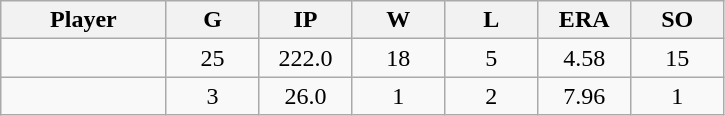<table class="wikitable sortable">
<tr>
<th bgcolor="#DDDDFF" width="16%">Player</th>
<th bgcolor="#DDDDFF" width="9%">G</th>
<th bgcolor="#DDDDFF" width="9%">IP</th>
<th bgcolor="#DDDDFF" width="9%">W</th>
<th bgcolor="#DDDDFF" width="9%">L</th>
<th bgcolor="#DDDDFF" width="9%">ERA</th>
<th bgcolor="#DDDDFF" width="9%">SO</th>
</tr>
<tr align="center">
<td></td>
<td>25</td>
<td>222.0</td>
<td>18</td>
<td>5</td>
<td>4.58</td>
<td>15</td>
</tr>
<tr align="center">
<td></td>
<td>3</td>
<td>26.0</td>
<td>1</td>
<td>2</td>
<td>7.96</td>
<td>1</td>
</tr>
</table>
